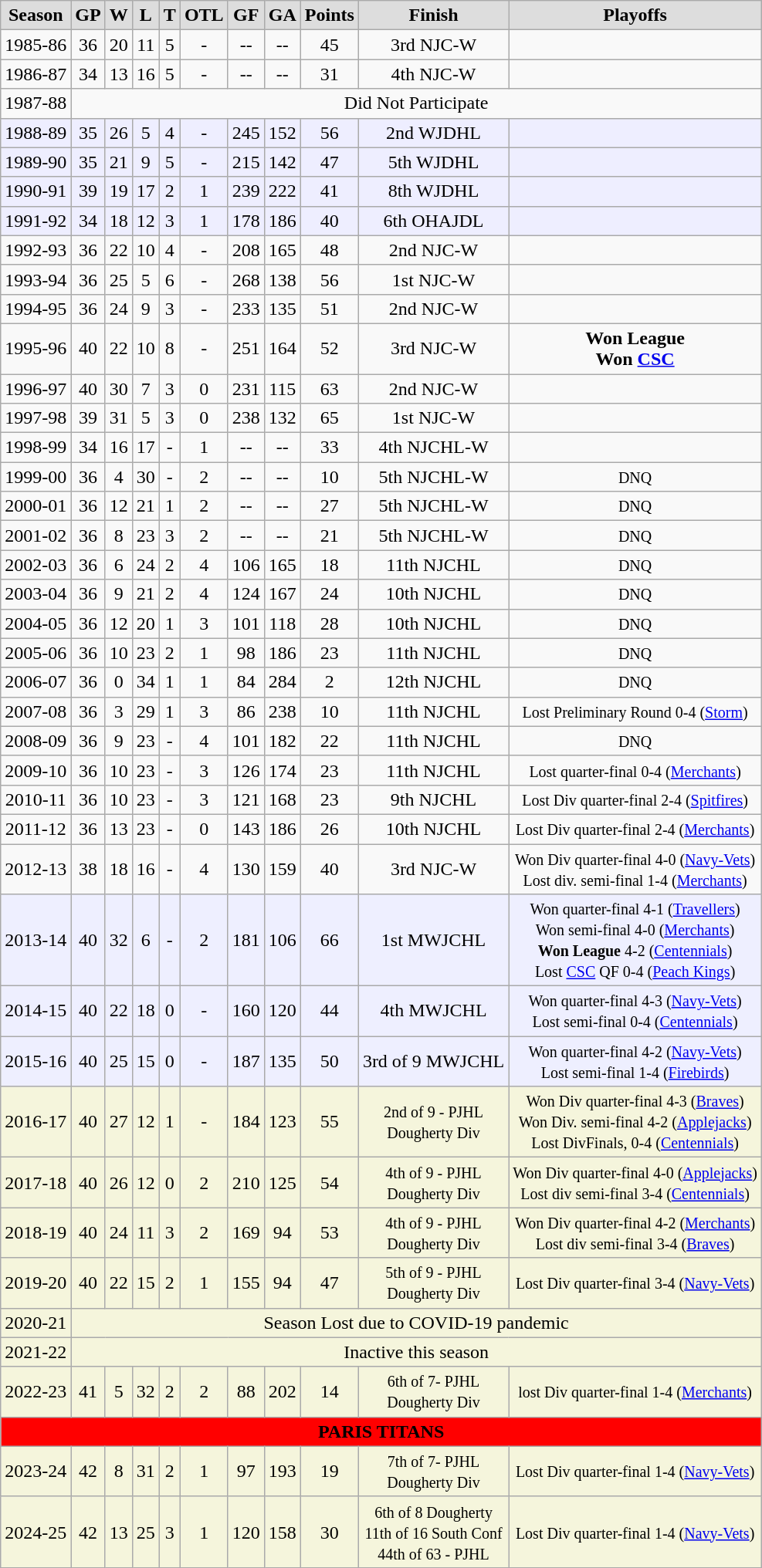<table class="wikitable">
<tr align="center"  bgcolor="#dddddd">
<td><strong>Season</strong></td>
<td><strong>GP </strong></td>
<td><strong> W </strong></td>
<td><strong> L </strong></td>
<td><strong> T </strong></td>
<td><strong>OTL</strong></td>
<td><strong>GF </strong></td>
<td><strong>GA </strong></td>
<td><strong>Points</strong></td>
<td><strong>Finish</strong></td>
<td><strong>Playoffs</strong></td>
</tr>
<tr align="center">
<td>1985-86</td>
<td>36</td>
<td>20</td>
<td>11</td>
<td>5</td>
<td>-</td>
<td>--</td>
<td>--</td>
<td>45</td>
<td>3rd NJC-W</td>
<td></td>
</tr>
<tr align="center">
<td>1986-87</td>
<td>34</td>
<td>13</td>
<td>16</td>
<td>5</td>
<td>-</td>
<td>--</td>
<td>--</td>
<td>31</td>
<td>4th NJC-W</td>
<td></td>
</tr>
<tr align="center">
<td>1987-88</td>
<td colspan="10">Did Not Participate</td>
</tr>
<tr align="center" bgcolor="#eeeeff">
<td>1988-89</td>
<td>35</td>
<td>26</td>
<td>5</td>
<td>4</td>
<td>-</td>
<td>245</td>
<td>152</td>
<td>56</td>
<td>2nd WJDHL</td>
<td></td>
</tr>
<tr align="center" bgcolor="#eeeeff">
<td>1989-90</td>
<td>35</td>
<td>21</td>
<td>9</td>
<td>5</td>
<td>-</td>
<td>215</td>
<td>142</td>
<td>47</td>
<td>5th WJDHL</td>
<td></td>
</tr>
<tr align="center" bgcolor="#eeeeff">
<td>1990-91</td>
<td>39</td>
<td>19</td>
<td>17</td>
<td>2</td>
<td>1</td>
<td>239</td>
<td>222</td>
<td>41</td>
<td>8th WJDHL</td>
<td></td>
</tr>
<tr align="center" bgcolor="#eeeeff">
<td>1991-92</td>
<td>34</td>
<td>18</td>
<td>12</td>
<td>3</td>
<td>1</td>
<td>178</td>
<td>186</td>
<td>40</td>
<td>6th OHAJDL</td>
<td></td>
</tr>
<tr align="center">
<td>1992-93</td>
<td>36</td>
<td>22</td>
<td>10</td>
<td>4</td>
<td>-</td>
<td>208</td>
<td>165</td>
<td>48</td>
<td>2nd NJC-W</td>
<td></td>
</tr>
<tr align="center">
<td>1993-94</td>
<td>36</td>
<td>25</td>
<td>5</td>
<td>6</td>
<td>-</td>
<td>268</td>
<td>138</td>
<td>56</td>
<td>1st NJC-W</td>
<td></td>
</tr>
<tr align="center">
<td>1994-95</td>
<td>36</td>
<td>24</td>
<td>9</td>
<td>3</td>
<td>-</td>
<td>233</td>
<td>135</td>
<td>51</td>
<td>2nd NJC-W</td>
<td></td>
</tr>
<tr align="center">
<td>1995-96</td>
<td>40</td>
<td>22</td>
<td>10</td>
<td>8</td>
<td>-</td>
<td>251</td>
<td>164</td>
<td>52</td>
<td>3rd NJC-W</td>
<td><strong>Won League</strong><br><strong>Won <a href='#'>CSC</a></strong></td>
</tr>
<tr align="center">
<td>1996-97</td>
<td>40</td>
<td>30</td>
<td>7</td>
<td>3</td>
<td>0</td>
<td>231</td>
<td>115</td>
<td>63</td>
<td>2nd NJC-W</td>
<td></td>
</tr>
<tr align="center">
<td>1997-98</td>
<td>39</td>
<td>31</td>
<td>5</td>
<td>3</td>
<td>0</td>
<td>238</td>
<td>132</td>
<td>65</td>
<td>1st NJC-W</td>
<td></td>
</tr>
<tr align="center">
<td>1998-99</td>
<td>34</td>
<td>16</td>
<td>17</td>
<td>-</td>
<td>1</td>
<td>--</td>
<td>--</td>
<td>33</td>
<td>4th NJCHL-W</td>
<td></td>
</tr>
<tr align="center">
<td>1999-00</td>
<td>36</td>
<td>4</td>
<td>30</td>
<td>-</td>
<td>2</td>
<td>--</td>
<td>--</td>
<td>10</td>
<td>5th NJCHL-W</td>
<td><small>DNQ</small></td>
</tr>
<tr align="center">
<td>2000-01</td>
<td>36</td>
<td>12</td>
<td>21</td>
<td>1</td>
<td>2</td>
<td>--</td>
<td>--</td>
<td>27</td>
<td>5th NJCHL-W</td>
<td><small>DNQ</small></td>
</tr>
<tr align="center">
<td>2001-02</td>
<td>36</td>
<td>8</td>
<td>23</td>
<td>3</td>
<td>2</td>
<td>--</td>
<td>--</td>
<td>21</td>
<td>5th NJCHL-W</td>
<td><small>DNQ</small></td>
</tr>
<tr align="center">
<td>2002-03</td>
<td>36</td>
<td>6</td>
<td>24</td>
<td>2</td>
<td>4</td>
<td>106</td>
<td>165</td>
<td>18</td>
<td>11th NJCHL</td>
<td><small>DNQ</small></td>
</tr>
<tr align="center">
<td>2003-04</td>
<td>36</td>
<td>9</td>
<td>21</td>
<td>2</td>
<td>4</td>
<td>124</td>
<td>167</td>
<td>24</td>
<td>10th NJCHL</td>
<td><small>DNQ</small></td>
</tr>
<tr align="center">
<td>2004-05</td>
<td>36</td>
<td>12</td>
<td>20</td>
<td>1</td>
<td>3</td>
<td>101</td>
<td>118</td>
<td>28</td>
<td>10th NJCHL</td>
<td><small>DNQ</small></td>
</tr>
<tr align="center">
<td>2005-06</td>
<td>36</td>
<td>10</td>
<td>23</td>
<td>2</td>
<td>1</td>
<td>98</td>
<td>186</td>
<td>23</td>
<td>11th NJCHL</td>
<td><small>DNQ</small></td>
</tr>
<tr align="center">
<td>2006-07</td>
<td>36</td>
<td>0</td>
<td>34</td>
<td>1</td>
<td>1</td>
<td>84</td>
<td>284</td>
<td>2</td>
<td>12th NJCHL</td>
<td><small>DNQ</small></td>
</tr>
<tr align="center">
<td>2007-08</td>
<td>36</td>
<td>3</td>
<td>29</td>
<td>1</td>
<td>3</td>
<td>86</td>
<td>238</td>
<td>10</td>
<td>11th NJCHL</td>
<td><small>Lost Preliminary Round 0-4 (<a href='#'>Storm</a>)</small></td>
</tr>
<tr align="center">
<td>2008-09</td>
<td>36</td>
<td>9</td>
<td>23</td>
<td>-</td>
<td>4</td>
<td>101</td>
<td>182</td>
<td>22</td>
<td>11th NJCHL</td>
<td><small>DNQ</small></td>
</tr>
<tr align="center">
<td>2009-10</td>
<td>36</td>
<td>10</td>
<td>23</td>
<td>-</td>
<td>3</td>
<td>126</td>
<td>174</td>
<td>23</td>
<td>11th NJCHL</td>
<td><small>Lost quarter-final 0-4 (<a href='#'>Merchants</a>)</small></td>
</tr>
<tr align="center">
<td>2010-11</td>
<td>36</td>
<td>10</td>
<td>23</td>
<td>-</td>
<td>3</td>
<td>121</td>
<td>168</td>
<td>23</td>
<td>9th NJCHL</td>
<td><small>Lost Div quarter-final 2-4 (<a href='#'>Spitfires</a>)</small></td>
</tr>
<tr align="center">
<td>2011-12</td>
<td>36</td>
<td>13</td>
<td>23</td>
<td>-</td>
<td>0</td>
<td>143</td>
<td>186</td>
<td>26</td>
<td>10th NJCHL</td>
<td><small>Lost Div quarter-final 2-4 (<a href='#'>Merchants</a>)</small></td>
</tr>
<tr align="center">
<td>2012-13</td>
<td>38</td>
<td>18</td>
<td>16</td>
<td>-</td>
<td>4</td>
<td>130</td>
<td>159</td>
<td>40</td>
<td>3rd NJC-W</td>
<td><small>Won Div quarter-final 4-0 (<a href='#'>Navy-Vets</a>)<br>Lost div. semi-final 1-4 (<a href='#'>Merchants</a>)</small></td>
</tr>
<tr align="center" bgcolor="#eeefff">
<td>2013-14</td>
<td>40</td>
<td>32</td>
<td>6</td>
<td>-</td>
<td>2</td>
<td>181</td>
<td>106</td>
<td>66</td>
<td>1st MWJCHL</td>
<td><small>Won quarter-final 4-1 (<a href='#'>Travellers</a>) <br> Won semi-final 4-0 (<a href='#'>Merchants</a>) <br> <strong>Won League</strong> 4-2 (<a href='#'>Centennials</a>)<br> Lost <a href='#'>CSC</a> QF 0-4 (<a href='#'>Peach Kings</a>)</small></td>
</tr>
<tr align="center" bgcolor="#eeefff">
<td>2014-15</td>
<td>40</td>
<td>22</td>
<td>18</td>
<td>0</td>
<td>-</td>
<td>160</td>
<td>120</td>
<td>44</td>
<td>4th MWJCHL</td>
<td><small>Won quarter-final 4-3 (<a href='#'>Navy-Vets</a>) <br>Lost semi-final 0-4 (<a href='#'>Centennials</a>)</small></td>
</tr>
<tr align="center" bgcolor="#eeefff">
<td>2015-16</td>
<td>40</td>
<td>25</td>
<td>15</td>
<td>0</td>
<td>-</td>
<td>187</td>
<td>135</td>
<td>50</td>
<td>3rd of 9 MWJCHL</td>
<td><small>Won quarter-final 4-2 (<a href='#'>Navy-Vets</a>)<br>Lost semi-final 1-4 (<a href='#'>Firebirds</a>)</small></td>
</tr>
<tr align="center" bgcolor=beige>
<td>2016-17</td>
<td>40</td>
<td>27</td>
<td>12</td>
<td>1</td>
<td>-</td>
<td>184</td>
<td>123</td>
<td>55</td>
<td><small>2nd of 9 - PJHL<br>Dougherty Div </small></td>
<td><small>Won Div quarter-final 4-3 (<a href='#'>Braves</a>)<br>Won Div. semi-final 4-2 (<a href='#'>Applejacks</a>)<br>Lost DivFinals, 0-4 (<a href='#'>Centennials</a>)</small></td>
</tr>
<tr align="center" bgcolor=beige>
<td>2017-18</td>
<td>40</td>
<td>26</td>
<td>12</td>
<td>0</td>
<td>2</td>
<td>210</td>
<td>125</td>
<td>54</td>
<td><small>4th of 9 - PJHL<br>Dougherty Div </small></td>
<td><small>Won Div quarter-final 4-0 (<a href='#'>Applejacks</a>)<br>Lost div semi-final 3-4 (<a href='#'>Centennials</a>)</small></td>
</tr>
<tr align="center" bgcolor=beige>
<td>2018-19</td>
<td>40</td>
<td>24</td>
<td>11</td>
<td>3</td>
<td>2</td>
<td>169</td>
<td>94</td>
<td>53</td>
<td><small>4th of 9 - PJHL<br>Dougherty Div </small></td>
<td><small>Won Div quarter-final 4-2 (<a href='#'>Merchants</a>)<br>Lost div semi-final 3-4 (<a href='#'>Braves</a>)</small></td>
</tr>
<tr align="center" bgcolor=beige>
<td>2019-20</td>
<td>40</td>
<td>22</td>
<td>15</td>
<td>2</td>
<td>1</td>
<td>155</td>
<td>94</td>
<td>47</td>
<td><small>5th of 9 - PJHL<br>Dougherty Div </small></td>
<td><small>Lost Div quarter-final 3-4 (<a href='#'>Navy-Vets</a>)</small></td>
</tr>
<tr align="center" bgcolor="beige">
<td>2020-21</td>
<td colspan="10">Season Lost due to COVID-19 pandemic</td>
</tr>
<tr align="center" bgcolor=beige>
<td>2021-22</td>
<td colspan="10">Inactive this season</td>
</tr>
<tr align="center" bgcolor=beige>
<td>2022-23</td>
<td>41</td>
<td>5</td>
<td>32</td>
<td>2</td>
<td>2</td>
<td>88</td>
<td>202</td>
<td>14</td>
<td><small>6th of 7- PJHL<br>Dougherty Div </small></td>
<td><small>lost Div quarter-final 1-4 (<a href='#'>Merchants</a>)</small></td>
</tr>
<tr align="center" bgcolor="red">
<td colspan="11"><strong>PARIS TITANS</strong></td>
</tr>
<tr align="center" bgcolor=beige>
<td>2023-24</td>
<td>42</td>
<td>8</td>
<td>31</td>
<td>2</td>
<td>1</td>
<td>97</td>
<td>193</td>
<td>19</td>
<td><small>7th of 7- PJHL<br>Dougherty Div </small></td>
<td><small>Lost Div quarter-final 1-4 (<a href='#'>Navy-Vets</a>)   </small></td>
</tr>
<tr align="center" bgcolor=beige>
<td>2024-25</td>
<td>42</td>
<td>13</td>
<td>25</td>
<td>3</td>
<td>1</td>
<td>120</td>
<td>158</td>
<td>30</td>
<td><small>6th of 8 Dougherty <br>11th of 16 South Conf<br> 44th of 63 - PJHL</small></td>
<td><small>Lost Div quarter-final 1-4 (<a href='#'>Navy-Vets</a>)</small></td>
</tr>
</table>
